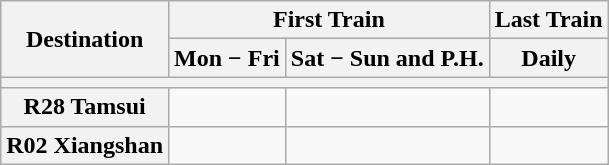<table class="wikitable">
<tr>
<th rowspan="2">Destination</th>
<th colspan="2">First Train</th>
<th>Last Train</th>
</tr>
<tr>
<th>Mon − Fri</th>
<th>Sat − Sun and P.H.</th>
<th>Daily</th>
</tr>
<tr>
<th colspan="4"></th>
</tr>
<tr>
<th>R28 Tamsui</th>
<td></td>
<td></td>
<td></td>
</tr>
<tr>
<th>R02 Xiangshan</th>
<td></td>
<td></td>
<td></td>
</tr>
</table>
